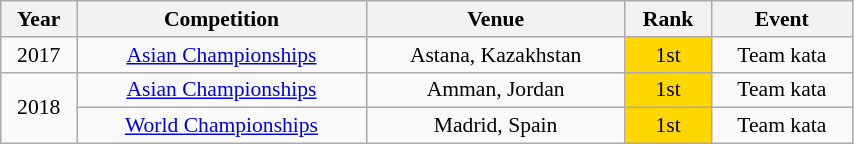<table class="wikitable sortable" width=45% style="font-size:90%; text-align:center;">
<tr>
<th>Year</th>
<th>Competition</th>
<th>Venue</th>
<th>Rank</th>
<th>Event</th>
</tr>
<tr>
<td>2017</td>
<td><a href='#'>Asian Championships</a></td>
<td>Astana, Kazakhstan</td>
<td bgcolor="gold">1st</td>
<td>Team kata</td>
</tr>
<tr>
<td rowspan=2>2018</td>
<td><a href='#'>Asian Championships</a></td>
<td>Amman, Jordan</td>
<td bgcolor="gold">1st</td>
<td>Team kata</td>
</tr>
<tr>
<td><a href='#'>World Championships</a></td>
<td>Madrid, Spain</td>
<td bgcolor="gold">1st</td>
<td>Team kata</td>
</tr>
</table>
